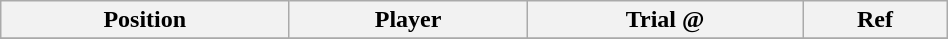<table class="wikitable sortable" style="width:50%; text-align:center; font-size:100%; text-align:left;">
<tr>
<th><strong>Position</strong></th>
<th><strong>Player</strong></th>
<th><strong>Trial @</strong></th>
<th><strong>Ref</strong></th>
</tr>
<tr>
</tr>
</table>
